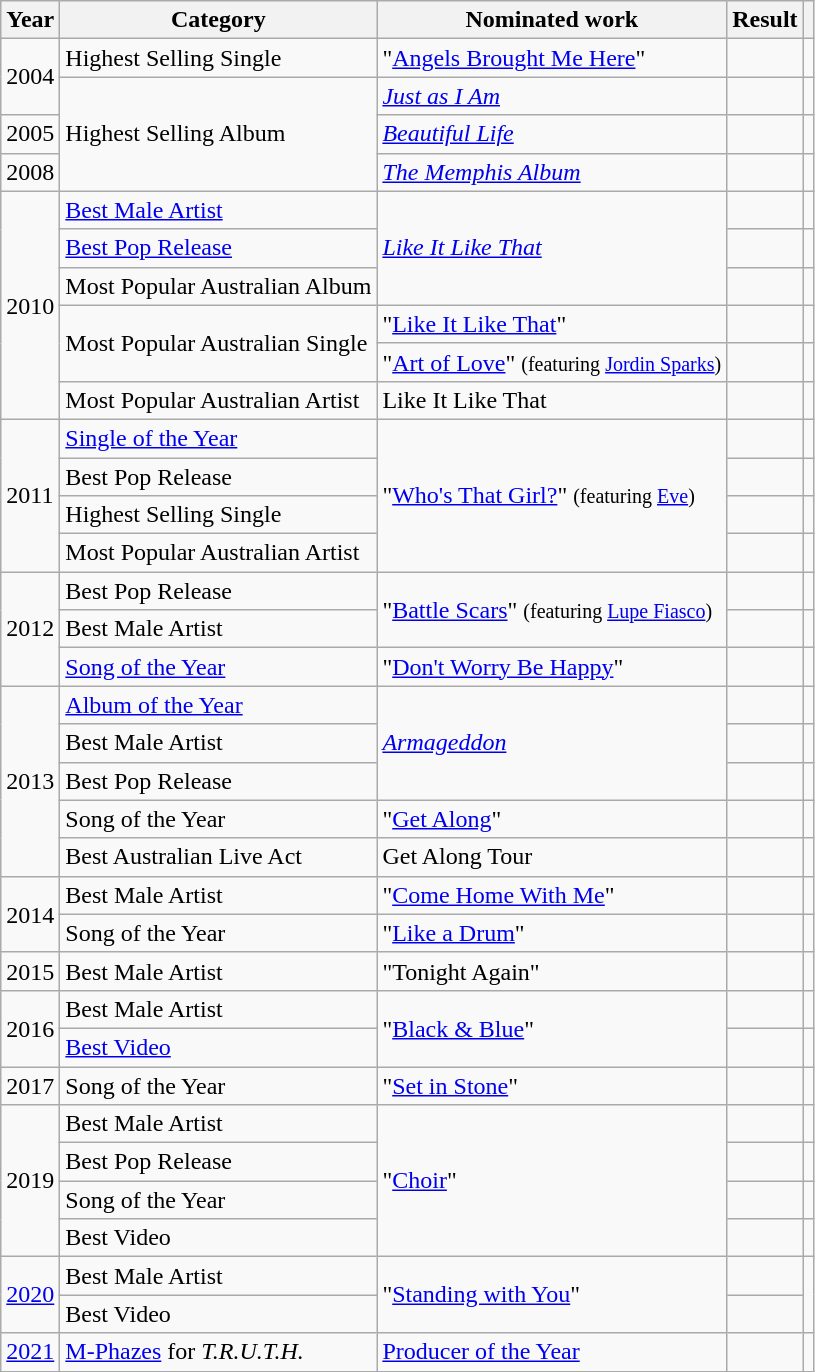<table class="wikitable">
<tr>
<th>Year</th>
<th>Category</th>
<th>Nominated work</th>
<th>Result</th>
<th></th>
</tr>
<tr>
<td rowspan="2">2004</td>
<td>Highest Selling Single</td>
<td>"<a href='#'>Angels Brought Me Here</a>"</td>
<td></td>
<td></td>
</tr>
<tr>
<td rowspan="3">Highest Selling Album</td>
<td><em><a href='#'>Just as I Am</a></em></td>
<td></td>
<td></td>
</tr>
<tr>
<td>2005</td>
<td><em><a href='#'>Beautiful Life</a></em></td>
<td></td>
<td></td>
</tr>
<tr>
<td>2008</td>
<td><em><a href='#'>The Memphis Album</a></em></td>
<td></td>
<td></td>
</tr>
<tr>
<td rowspan="6">2010</td>
<td><a href='#'>Best Male Artist</a></td>
<td rowspan="3"><em><a href='#'>Like It Like That</a></em></td>
<td></td>
<td></td>
</tr>
<tr>
<td><a href='#'>Best Pop Release</a></td>
<td></td>
<td></td>
</tr>
<tr>
<td>Most Popular Australian Album</td>
<td></td>
<td></td>
</tr>
<tr>
<td rowspan="2">Most Popular Australian Single</td>
<td>"<a href='#'>Like It Like That</a>"</td>
<td></td>
<td></td>
</tr>
<tr>
<td>"<a href='#'>Art of Love</a>" <small>(featuring <a href='#'>Jordin Sparks</a>)</small></td>
<td></td>
<td></td>
</tr>
<tr>
<td>Most Popular Australian Artist</td>
<td>Like It Like That</td>
<td></td>
<td></td>
</tr>
<tr>
<td rowspan="4">2011</td>
<td><a href='#'>Single of the Year</a></td>
<td rowspan="4">"<a href='#'>Who's That Girl?</a>" <small>(featuring <a href='#'>Eve</a>)</small></td>
<td></td>
<td></td>
</tr>
<tr>
<td>Best Pop Release</td>
<td></td>
<td></td>
</tr>
<tr>
<td>Highest Selling Single</td>
<td></td>
<td></td>
</tr>
<tr>
<td>Most Popular Australian Artist</td>
<td></td>
<td></td>
</tr>
<tr>
<td rowspan="3">2012</td>
<td>Best Pop Release</td>
<td rowspan="2">"<a href='#'>Battle Scars</a>" <small>(featuring <a href='#'>Lupe Fiasco</a>)</small></td>
<td></td>
<td></td>
</tr>
<tr>
<td>Best Male Artist</td>
<td></td>
<td></td>
</tr>
<tr>
<td><a href='#'>Song of the Year</a></td>
<td>"<a href='#'>Don't Worry Be Happy</a>"</td>
<td></td>
<td></td>
</tr>
<tr>
<td rowspan="5">2013</td>
<td><a href='#'>Album of the Year</a></td>
<td rowspan="3"><em><a href='#'>Armageddon</a></em></td>
<td></td>
<td></td>
</tr>
<tr>
<td>Best Male Artist</td>
<td></td>
<td></td>
</tr>
<tr>
<td>Best Pop Release</td>
<td></td>
<td></td>
</tr>
<tr>
<td>Song of the Year</td>
<td>"<a href='#'>Get Along</a>"</td>
<td></td>
<td></td>
</tr>
<tr>
<td>Best Australian Live Act</td>
<td>Get Along Tour</td>
<td></td>
<td></td>
</tr>
<tr>
<td rowspan="2">2014</td>
<td>Best Male Artist</td>
<td>"<a href='#'>Come Home With Me</a>"</td>
<td></td>
<td></td>
</tr>
<tr>
<td>Song of the Year</td>
<td>"<a href='#'>Like a Drum</a>"</td>
<td></td>
<td></td>
</tr>
<tr>
<td>2015</td>
<td>Best Male Artist</td>
<td>"Tonight Again"</td>
<td></td>
<td></td>
</tr>
<tr>
<td rowspan="2">2016</td>
<td>Best Male Artist</td>
<td rowspan="2">"<a href='#'>Black & Blue</a>"</td>
<td></td>
<td></td>
</tr>
<tr>
<td><a href='#'>Best Video</a></td>
<td></td>
<td></td>
</tr>
<tr>
<td>2017</td>
<td>Song of the Year</td>
<td>"<a href='#'>Set in Stone</a>"</td>
<td></td>
<td></td>
</tr>
<tr>
<td rowspan="4">2019</td>
<td>Best Male Artist</td>
<td rowspan="4">"<a href='#'>Choir</a>"</td>
<td></td>
<td></td>
</tr>
<tr>
<td>Best Pop Release</td>
<td></td>
<td></td>
</tr>
<tr>
<td>Song of the Year</td>
<td></td>
<td></td>
</tr>
<tr>
<td>Best Video</td>
<td></td>
<td></td>
</tr>
<tr>
<td rowspan="2"><a href='#'>2020</a></td>
<td>Best Male Artist</td>
<td rowspan="2">"<a href='#'>Standing with You</a>"</td>
<td></td>
<td rowspan="2"></td>
</tr>
<tr>
<td>Best Video</td>
<td></td>
</tr>
<tr>
<td rowspan="2"><a href='#'>2021</a></td>
<td><a href='#'>M-Phazes</a> for <em>T.R.U.T.H.</em></td>
<td><a href='#'>Producer of the Year</a></td>
<td></td>
<td></td>
</tr>
<tr>
</tr>
</table>
